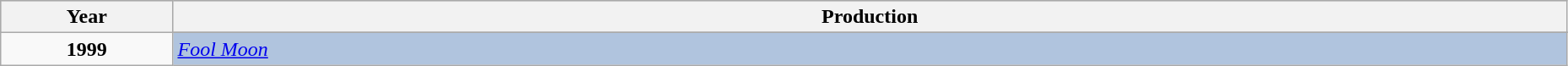<table class="wikitable" style="width:98%;">
<tr style="background:#bebebe;">
<th style="width:11%;">Year</th>
<th style="width:89%;">Production</th>
</tr>
<tr>
<td rowspan="2" align="center"><strong>1999</strong><br></td>
</tr>
<tr style="background:#B0C4DE">
<td><em><a href='#'>Fool Moon</a></em></td>
</tr>
</table>
